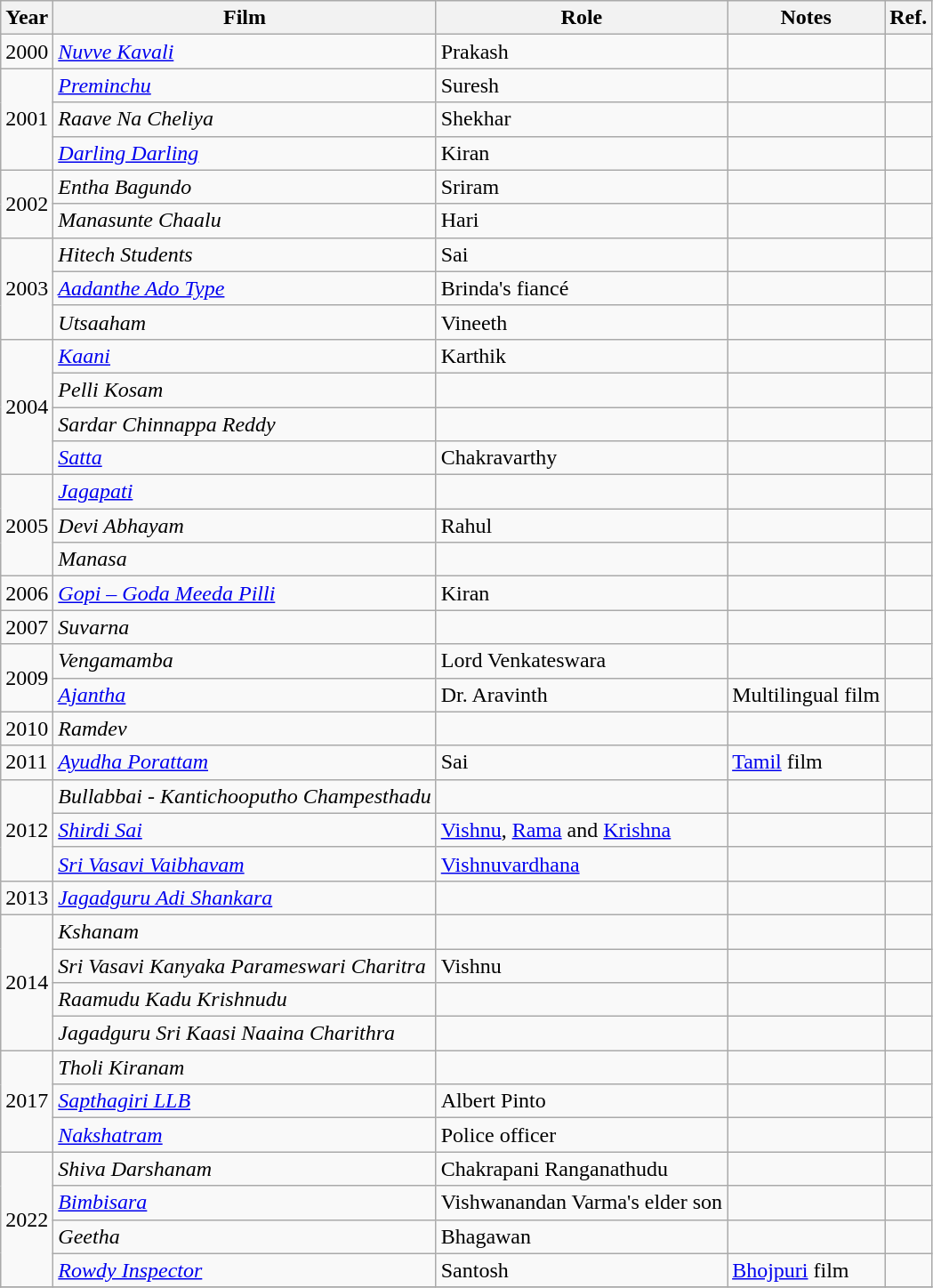<table class="wikitable sortable">
<tr>
<th>Year</th>
<th>Film</th>
<th>Role</th>
<th>Notes</th>
<th>Ref.</th>
</tr>
<tr>
<td>2000</td>
<td><em><a href='#'>Nuvve Kavali</a></em></td>
<td>Prakash</td>
<td></td>
<td></td>
</tr>
<tr>
<td rowspan="3">2001</td>
<td><em><a href='#'>Preminchu</a></em></td>
<td>Suresh</td>
<td></td>
<td></td>
</tr>
<tr>
<td><em>Raave Na Cheliya</em></td>
<td>Shekhar</td>
<td></td>
<td></td>
</tr>
<tr>
<td><em><a href='#'>Darling Darling</a></em></td>
<td>Kiran</td>
<td></td>
<td></td>
</tr>
<tr>
<td rowspan="2">2002</td>
<td><em>Entha Bagundo</em></td>
<td>Sriram</td>
<td></td>
<td></td>
</tr>
<tr>
<td><em>Manasunte Chaalu</em></td>
<td>Hari</td>
<td></td>
<td></td>
</tr>
<tr>
<td rowspan="3">2003</td>
<td><em>Hitech Students</em></td>
<td>Sai</td>
<td></td>
<td></td>
</tr>
<tr>
<td><em><a href='#'>Aadanthe Ado Type</a></em></td>
<td>Brinda's fiancé</td>
<td></td>
<td></td>
</tr>
<tr>
<td><em>Utsaaham</em></td>
<td>Vineeth</td>
<td></td>
<td></td>
</tr>
<tr>
<td rowspan="4">2004</td>
<td><em><a href='#'>Kaani</a></em></td>
<td>Karthik</td>
<td></td>
<td></td>
</tr>
<tr>
<td><em>Pelli Kosam</em></td>
<td></td>
<td></td>
<td></td>
</tr>
<tr>
<td><em>Sardar Chinnappa Reddy</em></td>
<td></td>
<td></td>
<td></td>
</tr>
<tr>
<td><em><a href='#'>Satta</a></em></td>
<td>Chakravarthy</td>
<td></td>
<td></td>
</tr>
<tr>
<td rowspan="3">2005</td>
<td><em><a href='#'>Jagapati</a></em></td>
<td></td>
<td></td>
<td></td>
</tr>
<tr>
<td><em>Devi Abhayam</em></td>
<td>Rahul</td>
<td></td>
<td></td>
</tr>
<tr>
<td><em>Manasa</em></td>
<td></td>
<td></td>
<td></td>
</tr>
<tr>
<td>2006</td>
<td><em><a href='#'>Gopi – Goda Meeda Pilli</a></em></td>
<td>Kiran</td>
<td></td>
<td></td>
</tr>
<tr>
<td>2007</td>
<td><em>Suvarna</em></td>
<td></td>
<td></td>
<td></td>
</tr>
<tr>
<td rowspan="2">2009</td>
<td><em>Vengamamba</em></td>
<td>Lord Venkateswara</td>
<td></td>
<td></td>
</tr>
<tr>
<td><em><a href='#'>Ajantha</a></em></td>
<td>Dr. Aravinth</td>
<td>Multilingual film</td>
<td></td>
</tr>
<tr>
<td>2010</td>
<td><em>Ramdev</em></td>
<td></td>
<td></td>
<td></td>
</tr>
<tr>
<td>2011</td>
<td><em><a href='#'>Ayudha Porattam</a></em></td>
<td>Sai</td>
<td><a href='#'>Tamil</a> film</td>
<td></td>
</tr>
<tr>
<td rowspan="3">2012</td>
<td><em>Bullabbai - Kantichooputho Champesthadu</em></td>
<td></td>
<td></td>
<td></td>
</tr>
<tr>
<td><em><a href='#'>Shirdi Sai</a></em></td>
<td><a href='#'>Vishnu</a>, <a href='#'>Rama</a> and <a href='#'>Krishna</a></td>
<td></td>
<td></td>
</tr>
<tr>
<td><em><a href='#'>Sri Vasavi Vaibhavam</a></em></td>
<td><a href='#'>Vishnuvardhana</a></td>
<td></td>
<td></td>
</tr>
<tr>
<td>2013</td>
<td><em><a href='#'>Jagadguru Adi Shankara</a></em></td>
<td></td>
<td></td>
<td></td>
</tr>
<tr>
<td rowspan="4">2014</td>
<td><em>Kshanam</em></td>
<td></td>
<td></td>
<td></td>
</tr>
<tr>
<td><em>Sri Vasavi Kanyaka Parameswari Charitra</em></td>
<td>Vishnu</td>
<td></td>
<td></td>
</tr>
<tr>
<td><em>Raamudu Kadu Krishnudu</em></td>
<td></td>
<td></td>
<td></td>
</tr>
<tr>
<td><em>Jagadguru Sri Kaasi Naaina Charithra</em></td>
<td></td>
<td></td>
<td></td>
</tr>
<tr>
<td rowspan="3">2017</td>
<td><em>Tholi Kiranam</em></td>
<td></td>
<td></td>
<td></td>
</tr>
<tr>
<td><em><a href='#'>Sapthagiri LLB</a></em></td>
<td>Albert Pinto</td>
<td></td>
<td></td>
</tr>
<tr>
<td><em><a href='#'>Nakshatram</a></em></td>
<td>Police officer</td>
<td></td>
<td></td>
</tr>
<tr>
<td rowspan="4">2022</td>
<td><em>Shiva Darshanam</em></td>
<td>Chakrapani Ranganathudu</td>
<td></td>
<td></td>
</tr>
<tr>
<td><em><a href='#'>Bimbisara</a></em></td>
<td>Vishwanandan Varma's elder son</td>
<td></td>
<td></td>
</tr>
<tr>
<td><em>Geetha</em></td>
<td>Bhagawan</td>
<td></td>
<td></td>
</tr>
<tr>
<td><em><a href='#'>Rowdy Inspector</a></em></td>
<td>Santosh</td>
<td><a href='#'>Bhojpuri</a> film</td>
<td></td>
</tr>
<tr>
</tr>
</table>
